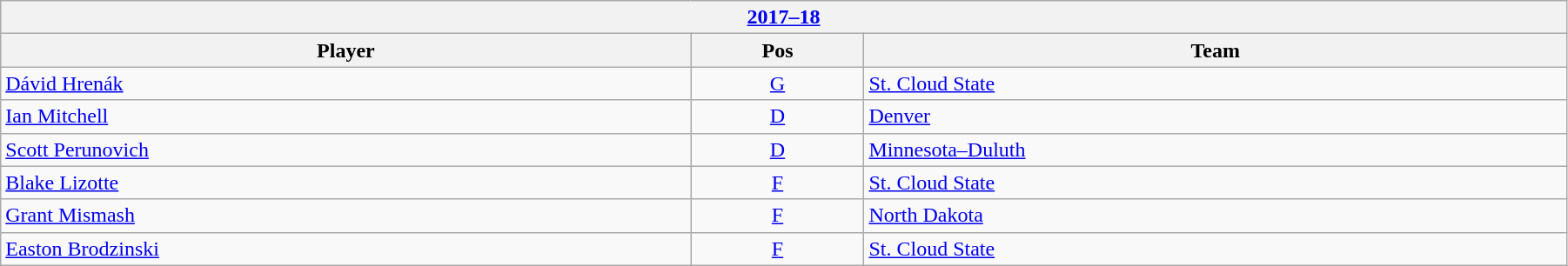<table class="wikitable" width=95%>
<tr>
<th colspan=3><a href='#'>2017–18</a></th>
</tr>
<tr>
<th>Player</th>
<th>Pos</th>
<th>Team</th>
</tr>
<tr>
<td><a href='#'>Dávid Hrenák</a></td>
<td align=center><a href='#'>G</a></td>
<td><a href='#'>St. Cloud State</a></td>
</tr>
<tr>
<td><a href='#'>Ian Mitchell</a></td>
<td align=center><a href='#'>D</a></td>
<td><a href='#'>Denver</a></td>
</tr>
<tr>
<td><a href='#'>Scott Perunovich</a></td>
<td align=center><a href='#'>D</a></td>
<td><a href='#'>Minnesota–Duluth</a></td>
</tr>
<tr>
<td><a href='#'>Blake Lizotte</a></td>
<td align=center><a href='#'>F</a></td>
<td><a href='#'>St. Cloud State</a></td>
</tr>
<tr>
<td><a href='#'>Grant Mismash</a></td>
<td align=center><a href='#'>F</a></td>
<td><a href='#'>North Dakota</a></td>
</tr>
<tr>
<td><a href='#'>Easton Brodzinski</a></td>
<td align=center><a href='#'>F</a></td>
<td><a href='#'>St. Cloud State</a></td>
</tr>
</table>
